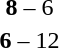<table style="text-align:center">
<tr>
<th width=200></th>
<th width=100></th>
<th width=200></th>
</tr>
<tr>
<td align=right><strong></strong></td>
<td><strong>8</strong> – 6</td>
<td align=left></td>
</tr>
<tr>
<td align=right></td>
<td><strong>6</strong> – 12</td>
<td align=left><strong></strong></td>
</tr>
</table>
